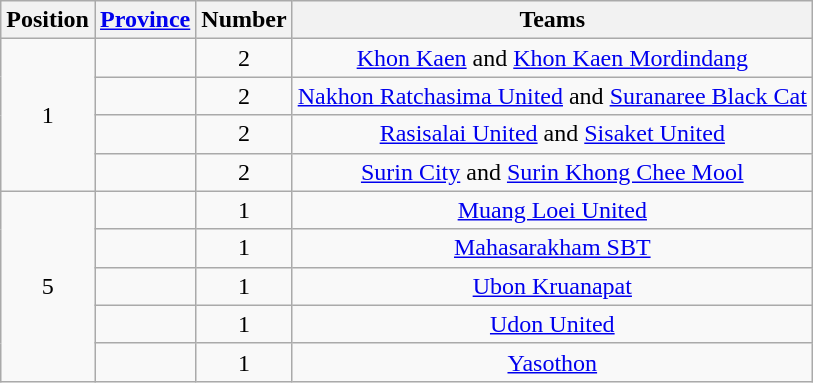<table class="wikitable">
<tr>
<th>Position</th>
<th><a href='#'>Province</a></th>
<th>Number</th>
<th>Teams</th>
</tr>
<tr>
<td align=center rowspan="4">1</td>
<td></td>
<td align=center>2</td>
<td align=center><a href='#'>Khon Kaen</a> and <a href='#'>Khon Kaen Mordindang</a></td>
</tr>
<tr>
<td></td>
<td align=center>2</td>
<td align=center><a href='#'>Nakhon Ratchasima United</a> and <a href='#'>Suranaree Black Cat</a></td>
</tr>
<tr>
<td></td>
<td align=center>2</td>
<td align=center><a href='#'>Rasisalai United</a> and <a href='#'>Sisaket United</a></td>
</tr>
<tr>
<td></td>
<td align=center>2</td>
<td align=center><a href='#'>Surin City</a> and <a href='#'>Surin Khong Chee Mool</a></td>
</tr>
<tr>
<td align=center rowspan="5">5</td>
<td></td>
<td align=center>1</td>
<td align=center><a href='#'>Muang Loei United</a></td>
</tr>
<tr>
<td></td>
<td align=center>1</td>
<td align=center><a href='#'>Mahasarakham SBT</a></td>
</tr>
<tr>
<td></td>
<td align=center>1</td>
<td align=center><a href='#'>Ubon Kruanapat</a></td>
</tr>
<tr>
<td></td>
<td align=center>1</td>
<td align=center><a href='#'>Udon United</a></td>
</tr>
<tr>
<td></td>
<td align=center>1</td>
<td align=center><a href='#'>Yasothon</a></td>
</tr>
</table>
